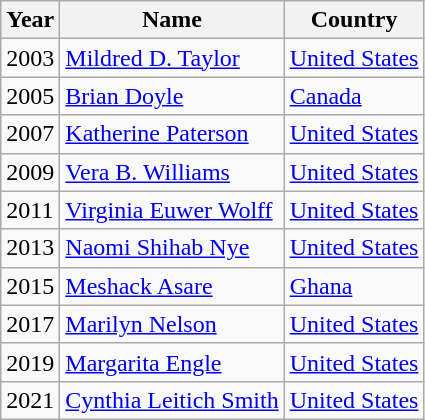<table class="wikitable">
<tr>
<th>Year</th>
<th>Name</th>
<th>Country</th>
</tr>
<tr>
<td>2003</td>
<td><a href='#'>Mildred D. Taylor</a></td>
<td><a href='#'>United States</a></td>
</tr>
<tr>
<td>2005</td>
<td><a href='#'>Brian Doyle</a></td>
<td><a href='#'>Canada</a></td>
</tr>
<tr>
<td>2007</td>
<td><a href='#'>Katherine Paterson</a></td>
<td><a href='#'>United States</a></td>
</tr>
<tr>
<td>2009</td>
<td><a href='#'>Vera B. Williams</a></td>
<td><a href='#'>United States</a></td>
</tr>
<tr>
<td>2011</td>
<td><a href='#'>Virginia Euwer Wolff</a></td>
<td><a href='#'>United States</a></td>
</tr>
<tr>
<td>2013</td>
<td><a href='#'>Naomi Shihab Nye</a></td>
<td><a href='#'>United States</a></td>
</tr>
<tr>
<td>2015</td>
<td><a href='#'>Meshack Asare</a></td>
<td><a href='#'>Ghana</a></td>
</tr>
<tr>
<td>2017</td>
<td><a href='#'>Marilyn Nelson</a></td>
<td><a href='#'>United States</a></td>
</tr>
<tr>
<td>2019</td>
<td><a href='#'>Margarita Engle</a></td>
<td><a href='#'>United States</a></td>
</tr>
<tr>
<td>2021</td>
<td><a href='#'>Cynthia Leitich Smith</a></td>
<td><a href='#'>United States</a></td>
</tr>
</table>
